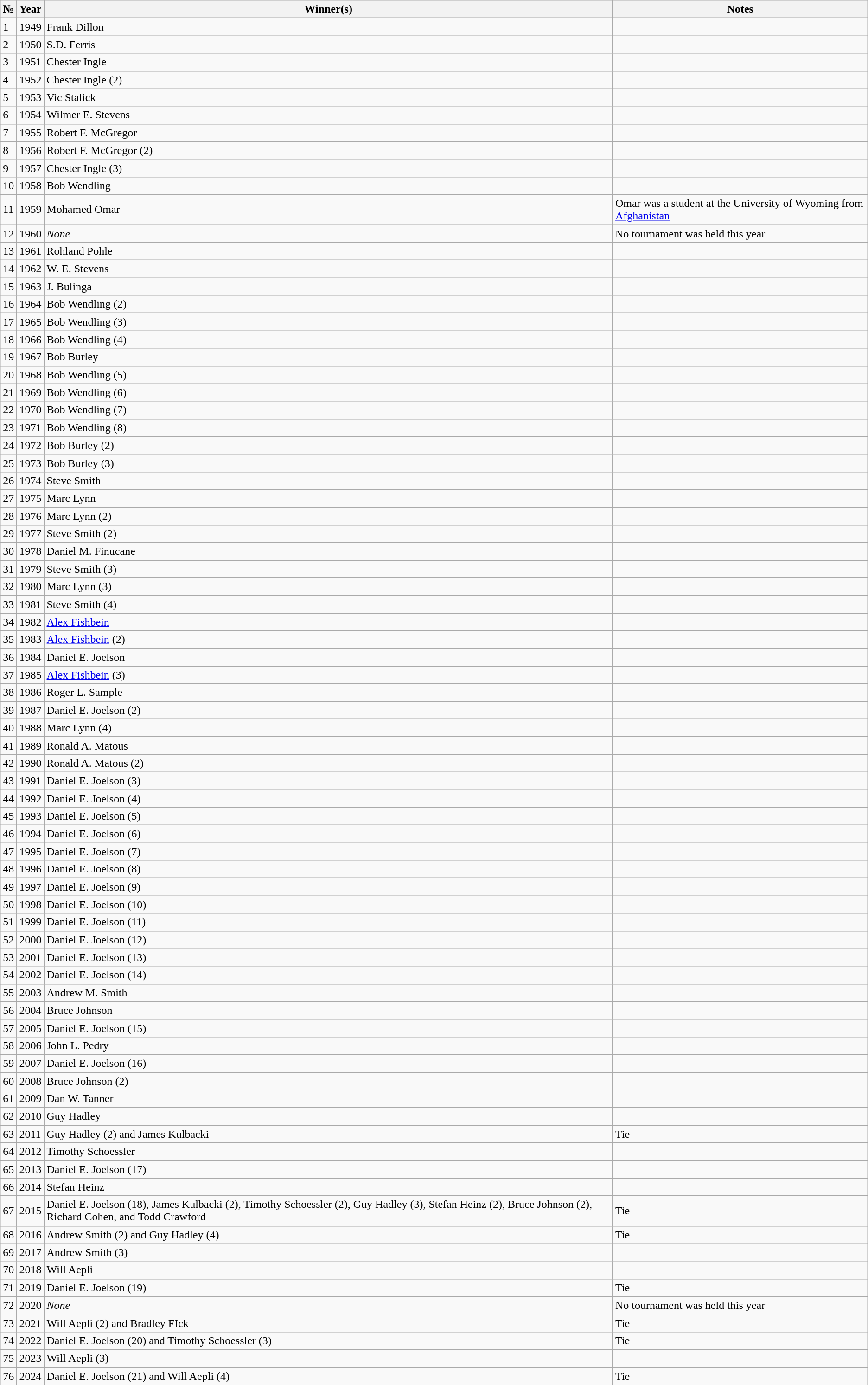<table class="sortable wikitable">
<tr>
<th>№</th>
<th>Year</th>
<th>Winner(s)</th>
<th>Notes</th>
</tr>
<tr>
<td>1</td>
<td>1949</td>
<td>Frank Dillon</td>
<td></td>
</tr>
<tr>
<td>2</td>
<td>1950</td>
<td>S.D. Ferris</td>
<td></td>
</tr>
<tr>
<td>3</td>
<td>1951</td>
<td>Chester Ingle</td>
<td></td>
</tr>
<tr>
<td>4</td>
<td>1952</td>
<td>Chester Ingle (2)</td>
<td></td>
</tr>
<tr>
<td>5</td>
<td>1953</td>
<td>Vic Stalick</td>
<td></td>
</tr>
<tr>
<td>6</td>
<td>1954</td>
<td>Wilmer E. Stevens</td>
<td></td>
</tr>
<tr>
<td>7</td>
<td>1955</td>
<td>Robert F. McGregor</td>
<td></td>
</tr>
<tr>
<td>8</td>
<td>1956</td>
<td>Robert F. McGregor (2)</td>
<td></td>
</tr>
<tr>
<td>9</td>
<td>1957</td>
<td>Chester Ingle (3)</td>
<td></td>
</tr>
<tr>
<td>10</td>
<td>1958</td>
<td>Bob Wendling</td>
<td></td>
</tr>
<tr>
<td>11</td>
<td>1959</td>
<td>Mohamed Omar</td>
<td>Omar was a student at the University of Wyoming from <a href='#'>Afghanistan</a></td>
</tr>
<tr>
<td>12</td>
<td>1960</td>
<td><em>None</em></td>
<td>No tournament was held this year</td>
</tr>
<tr>
<td>13</td>
<td>1961</td>
<td>Rohland Pohle</td>
<td></td>
</tr>
<tr>
<td>14</td>
<td>1962</td>
<td>W. E. Stevens</td>
<td></td>
</tr>
<tr>
<td>15</td>
<td>1963</td>
<td>J. Bulinga</td>
<td></td>
</tr>
<tr>
<td>16</td>
<td>1964</td>
<td>Bob Wendling (2)</td>
<td></td>
</tr>
<tr>
<td>17</td>
<td>1965</td>
<td>Bob Wendling (3)</td>
<td></td>
</tr>
<tr>
<td>18</td>
<td>1966</td>
<td>Bob Wendling (4)</td>
<td></td>
</tr>
<tr>
<td>19</td>
<td>1967</td>
<td>Bob Burley</td>
<td></td>
</tr>
<tr>
<td>20</td>
<td>1968</td>
<td>Bob Wendling (5)</td>
<td></td>
</tr>
<tr>
<td>21</td>
<td>1969</td>
<td>Bob Wendling (6)</td>
<td></td>
</tr>
<tr>
<td>22</td>
<td>1970</td>
<td>Bob Wendling (7)</td>
<td></td>
</tr>
<tr>
<td>23</td>
<td>1971</td>
<td>Bob Wendling (8)</td>
<td></td>
</tr>
<tr>
<td>24</td>
<td>1972</td>
<td>Bob Burley (2)</td>
<td></td>
</tr>
<tr>
<td>25</td>
<td>1973</td>
<td>Bob Burley (3)</td>
<td></td>
</tr>
<tr>
<td>26</td>
<td>1974</td>
<td>Steve Smith</td>
<td></td>
</tr>
<tr>
<td>27</td>
<td>1975</td>
<td>Marc Lynn</td>
<td></td>
</tr>
<tr>
<td>28</td>
<td>1976</td>
<td>Marc Lynn (2)</td>
<td></td>
</tr>
<tr>
<td>29</td>
<td>1977</td>
<td>Steve Smith (2)</td>
<td></td>
</tr>
<tr>
<td>30</td>
<td>1978</td>
<td>Daniel M. Finucane</td>
<td></td>
</tr>
<tr>
<td>31</td>
<td>1979</td>
<td>Steve Smith (3)</td>
<td></td>
</tr>
<tr>
<td>32</td>
<td>1980</td>
<td>Marc Lynn (3)</td>
<td></td>
</tr>
<tr>
<td>33</td>
<td>1981</td>
<td>Steve Smith (4)</td>
<td></td>
</tr>
<tr>
<td>34</td>
<td>1982</td>
<td><a href='#'>Alex Fishbein</a></td>
<td></td>
</tr>
<tr>
<td>35</td>
<td>1983</td>
<td><a href='#'>Alex Fishbein</a> (2)</td>
<td></td>
</tr>
<tr>
<td>36</td>
<td>1984</td>
<td>Daniel E. Joelson</td>
<td></td>
</tr>
<tr>
<td>37</td>
<td>1985</td>
<td><a href='#'>Alex Fishbein</a> (3)</td>
<td></td>
</tr>
<tr>
<td>38</td>
<td>1986</td>
<td>Roger L. Sample</td>
<td></td>
</tr>
<tr>
<td>39</td>
<td>1987</td>
<td>Daniel E. Joelson (2)</td>
<td></td>
</tr>
<tr>
<td>40</td>
<td>1988</td>
<td>Marc Lynn (4)</td>
<td></td>
</tr>
<tr>
<td>41</td>
<td>1989</td>
<td>Ronald A. Matous</td>
<td></td>
</tr>
<tr>
<td>42</td>
<td>1990</td>
<td>Ronald A. Matous (2)</td>
<td></td>
</tr>
<tr>
<td>43</td>
<td>1991</td>
<td>Daniel E. Joelson (3)</td>
<td></td>
</tr>
<tr>
<td>44</td>
<td>1992</td>
<td>Daniel E. Joelson (4)</td>
<td></td>
</tr>
<tr>
<td>45</td>
<td>1993</td>
<td>Daniel E. Joelson (5)</td>
<td></td>
</tr>
<tr>
<td>46</td>
<td>1994</td>
<td>Daniel E. Joelson (6)</td>
<td></td>
</tr>
<tr>
<td>47</td>
<td>1995</td>
<td>Daniel E. Joelson (7)</td>
<td></td>
</tr>
<tr>
<td>48</td>
<td>1996</td>
<td>Daniel E. Joelson (8)</td>
<td></td>
</tr>
<tr>
<td>49</td>
<td>1997</td>
<td>Daniel E. Joelson (9)</td>
<td></td>
</tr>
<tr>
<td>50</td>
<td>1998</td>
<td>Daniel E. Joelson (10)</td>
<td></td>
</tr>
<tr>
<td>51</td>
<td>1999</td>
<td>Daniel E. Joelson (11)</td>
<td></td>
</tr>
<tr>
<td>52</td>
<td>2000</td>
<td>Daniel E. Joelson (12)</td>
<td></td>
</tr>
<tr>
<td>53</td>
<td>2001</td>
<td>Daniel E. Joelson (13)</td>
<td></td>
</tr>
<tr>
<td>54</td>
<td>2002</td>
<td>Daniel E. Joelson (14)</td>
<td></td>
</tr>
<tr>
<td>55</td>
<td>2003</td>
<td>Andrew M. Smith</td>
<td></td>
</tr>
<tr>
<td>56</td>
<td>2004</td>
<td>Bruce Johnson</td>
<td></td>
</tr>
<tr>
<td>57</td>
<td>2005</td>
<td>Daniel E. Joelson (15)</td>
<td></td>
</tr>
<tr>
<td>58</td>
<td>2006</td>
<td>John L. Pedry</td>
<td></td>
</tr>
<tr>
<td>59</td>
<td>2007</td>
<td>Daniel E. Joelson (16)</td>
<td></td>
</tr>
<tr>
<td>60</td>
<td>2008</td>
<td>Bruce Johnson (2)</td>
<td></td>
</tr>
<tr>
<td>61</td>
<td>2009</td>
<td>Dan W. Tanner</td>
<td></td>
</tr>
<tr>
<td>62</td>
<td>2010</td>
<td>Guy Hadley</td>
<td></td>
</tr>
<tr>
<td>63</td>
<td>2011</td>
<td>Guy Hadley (2) and James Kulbacki</td>
<td>Tie</td>
</tr>
<tr>
<td>64</td>
<td>2012</td>
<td>Timothy Schoessler</td>
<td></td>
</tr>
<tr>
<td>65</td>
<td>2013</td>
<td>Daniel E. Joelson (17)</td>
<td></td>
</tr>
<tr>
<td>66</td>
<td>2014</td>
<td>Stefan Heinz</td>
<td></td>
</tr>
<tr>
<td>67</td>
<td>2015</td>
<td>Daniel E. Joelson (18), James Kulbacki (2), Timothy Schoessler (2), Guy Hadley (3), Stefan Heinz (2), Bruce Johnson (2), Richard Cohen, and Todd Crawford</td>
<td>Tie</td>
</tr>
<tr>
<td>68</td>
<td>2016</td>
<td>Andrew Smith (2) and Guy Hadley (4)</td>
<td>Tie</td>
</tr>
<tr>
<td>69</td>
<td>2017</td>
<td>Andrew Smith (3)</td>
<td></td>
</tr>
<tr>
<td>70</td>
<td>2018</td>
<td>Will Aepli</td>
<td></td>
</tr>
<tr>
<td>71</td>
<td>2019</td>
<td>Daniel E. Joelson (19)</td>
<td>Tie</td>
</tr>
<tr>
<td>72</td>
<td>2020</td>
<td><em>None</em></td>
<td>No tournament was held this year</td>
</tr>
<tr>
<td>73</td>
<td>2021</td>
<td>Will Aepli (2) and Bradley FIck</td>
<td>Tie</td>
</tr>
<tr>
<td>74</td>
<td>2022</td>
<td>Daniel E. Joelson (20) and Timothy Schoessler (3)</td>
<td>Tie</td>
</tr>
<tr>
<td>75</td>
<td>2023</td>
<td>Will Aepli (3)</td>
<td></td>
</tr>
<tr>
<td>76</td>
<td>2024</td>
<td>Daniel E. Joelson (21) and Will Aepli (4)</td>
<td>Tie</td>
</tr>
</table>
